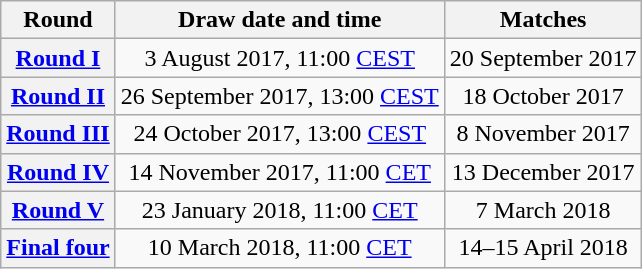<table class="wikitable" style="text-align:center">
<tr>
<th>Round</th>
<th>Draw date and time</th>
<th>Matches</th>
</tr>
<tr>
<th><a href='#'>Round I</a></th>
<td>3 August 2017, 11:00 <a href='#'>CEST</a></td>
<td>20 September 2017</td>
</tr>
<tr>
<th><a href='#'>Round II</a></th>
<td>26 September 2017, 13:00 <a href='#'>CEST</a></td>
<td>18 October 2017</td>
</tr>
<tr>
<th><a href='#'>Round III</a></th>
<td>24 October 2017, 13:00 <a href='#'>CEST</a></td>
<td>8 November 2017</td>
</tr>
<tr>
<th><a href='#'>Round IV</a></th>
<td>14 November 2017, 11:00 <a href='#'>CET</a></td>
<td>13 December 2017</td>
</tr>
<tr>
<th><a href='#'>Round V</a></th>
<td>23 January 2018, 11:00 <a href='#'>CET</a></td>
<td>7 March 2018</td>
</tr>
<tr>
<th><a href='#'>Final four</a></th>
<td>10 March 2018, 11:00 <a href='#'>CET</a></td>
<td>14–15 April 2018</td>
</tr>
</table>
